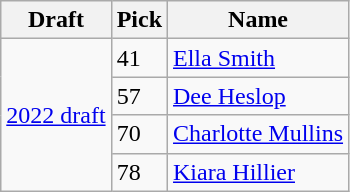<table class="wikitable plainrowheaders">
<tr>
<th scope="col"><strong>Draft</strong></th>
<th scope="col"><strong>Pick</strong></th>
<th scope="col"><strong>Name</strong></th>
</tr>
<tr>
<th rowspan= "5" style="font-weight: normal; background: #F9F9F9; text-align: left;"><a href='#'>2022 draft</a></th>
<td>41</td>
<td><a href='#'>Ella Smith</a></td>
</tr>
<tr>
<td>57</td>
<td><a href='#'>Dee Heslop</a></td>
</tr>
<tr>
<td>70</td>
<td><a href='#'>Charlotte Mullins</a></td>
</tr>
<tr>
<td>78</td>
<td><a href='#'>Kiara Hillier</a></td>
</tr>
</table>
